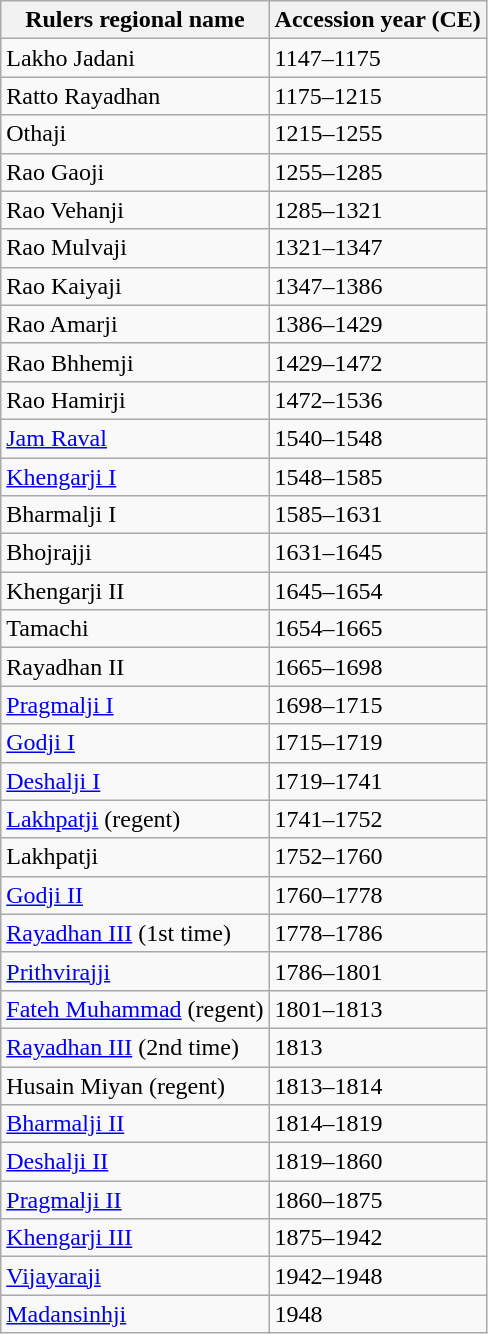<table class="wikitable">
<tr>
<th>Rulers regional name</th>
<th>Accession year (CE)</th>
</tr>
<tr>
<td>Lakho Jadani</td>
<td>1147–1175</td>
</tr>
<tr>
<td>Ratto Rayadhan</td>
<td>1175–1215</td>
</tr>
<tr>
<td>Othaji</td>
<td>1215–1255</td>
</tr>
<tr>
<td>Rao Gaoji</td>
<td>1255–1285</td>
</tr>
<tr>
<td>Rao Vehanji</td>
<td>1285–1321</td>
</tr>
<tr>
<td>Rao Mulvaji</td>
<td>1321–1347</td>
</tr>
<tr>
<td>Rao Kaiyaji</td>
<td>1347–1386</td>
</tr>
<tr>
<td>Rao Amarji</td>
<td>1386–1429</td>
</tr>
<tr>
<td>Rao Bhhemji</td>
<td>1429–1472</td>
</tr>
<tr>
<td>Rao Hamirji</td>
<td>1472–1536</td>
</tr>
<tr>
<td><a href='#'>Jam Raval</a></td>
<td>1540–1548</td>
</tr>
<tr>
<td><a href='#'>Khengarji I</a></td>
<td>1548–1585</td>
</tr>
<tr>
<td>Bharmalji I</td>
<td>1585–1631</td>
</tr>
<tr>
<td>Bhojrajji</td>
<td>1631–1645</td>
</tr>
<tr>
<td>Khengarji II</td>
<td>1645–1654</td>
</tr>
<tr>
<td>Tamachi</td>
<td>1654–1665</td>
</tr>
<tr>
<td>Rayadhan II</td>
<td>1665–1698</td>
</tr>
<tr>
<td><a href='#'>Pragmalji I</a></td>
<td>1698–1715</td>
</tr>
<tr>
<td><a href='#'>Godji I</a></td>
<td>1715–1719</td>
</tr>
<tr>
<td><a href='#'>Deshalji I</a></td>
<td>1719–1741</td>
</tr>
<tr>
<td><a href='#'>Lakhpatji</a> (regent)</td>
<td>1741–1752</td>
</tr>
<tr>
<td>Lakhpatji</td>
<td>1752–1760</td>
</tr>
<tr>
<td><a href='#'>Godji II</a></td>
<td>1760–1778</td>
</tr>
<tr>
<td><a href='#'>Rayadhan III</a> (1st time)</td>
<td>1778–1786</td>
</tr>
<tr>
<td><a href='#'>Prithvirajji</a></td>
<td>1786–1801</td>
</tr>
<tr>
<td><a href='#'>Fateh Muhammad</a> (regent)</td>
<td>1801–1813</td>
</tr>
<tr>
<td><a href='#'>Rayadhan III</a> (2nd time)</td>
<td>1813</td>
</tr>
<tr>
<td>Husain Miyan (regent)</td>
<td>1813–1814</td>
</tr>
<tr>
<td><a href='#'>Bharmalji II</a></td>
<td>1814–1819</td>
</tr>
<tr>
<td><a href='#'>Deshalji II</a></td>
<td>1819–1860</td>
</tr>
<tr>
<td><a href='#'>Pragmalji II</a></td>
<td>1860–1875</td>
</tr>
<tr>
<td><a href='#'>Khengarji III</a></td>
<td>1875–1942</td>
</tr>
<tr>
<td><a href='#'>Vijayaraji</a></td>
<td>1942–1948</td>
</tr>
<tr>
<td><a href='#'>Madansinhji</a></td>
<td>1948</td>
</tr>
</table>
